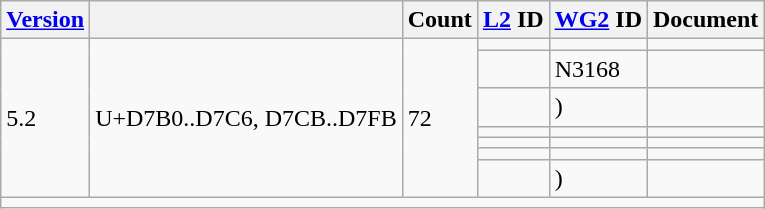<table class="wikitable collapsible sticky-header">
<tr>
<th><a href='#'>Version</a></th>
<th></th>
<th>Count</th>
<th><a href='#'>L2</a> ID</th>
<th><a href='#'>WG2</a> ID</th>
<th>Document</th>
</tr>
<tr>
<td rowspan="7">5.2</td>
<td rowspan="7">U+D7B0..D7C6, D7CB..D7FB</td>
<td rowspan="7">72</td>
<td></td>
<td></td>
<td></td>
</tr>
<tr>
<td></td>
<td>N3168</td>
<td></td>
</tr>
<tr>
<td></td>
<td> )</td>
<td></td>
</tr>
<tr>
<td></td>
<td></td>
<td></td>
</tr>
<tr>
<td></td>
<td></td>
<td></td>
</tr>
<tr>
<td></td>
<td></td>
<td></td>
</tr>
<tr>
<td></td>
<td> )</td>
<td></td>
</tr>
<tr class="sortbottom">
<td colspan="6"></td>
</tr>
</table>
